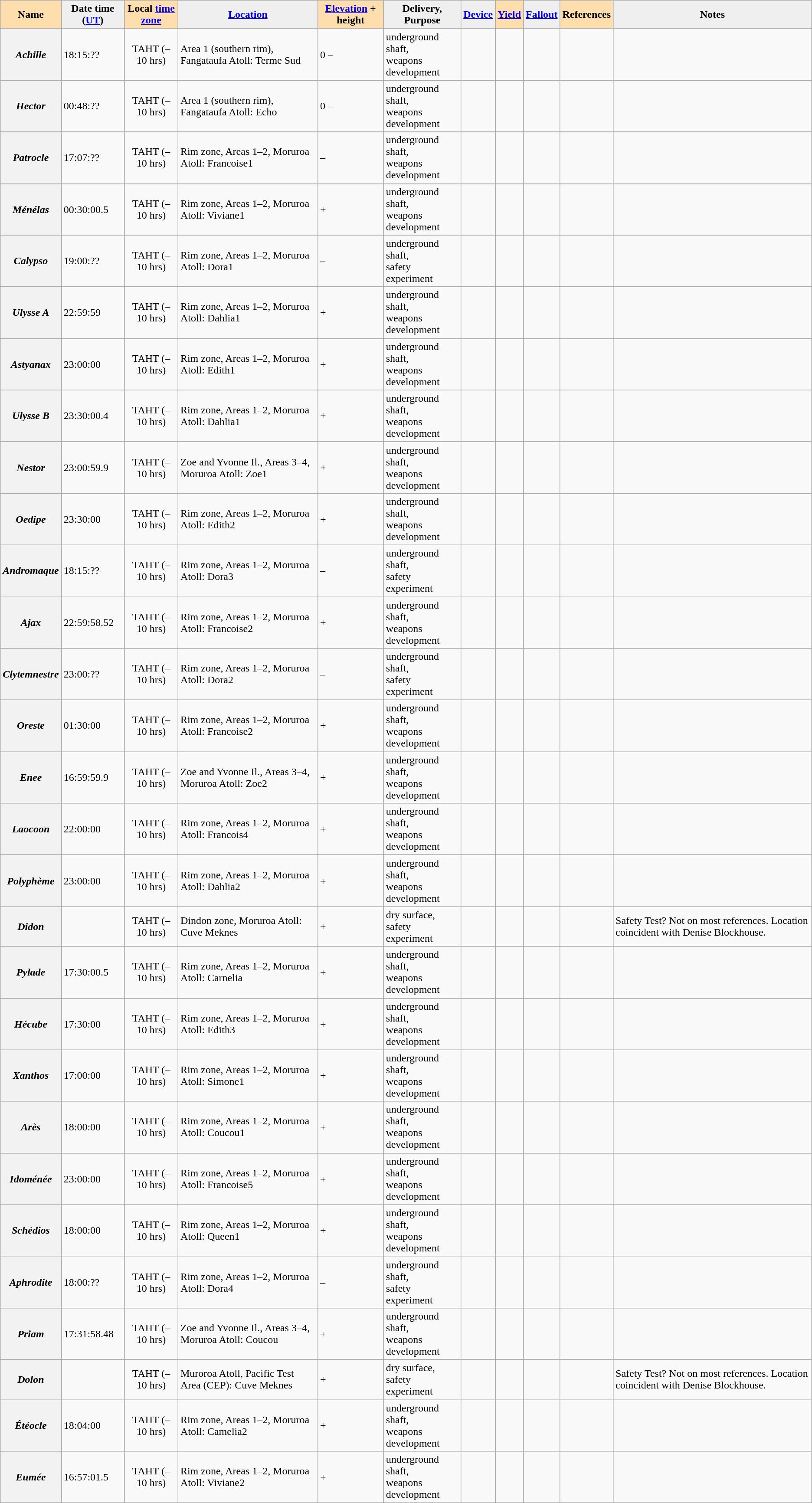<table class="wikitable sortable">
<tr>
<th style="background:#ffdead;">Name </th>
<th style="background:#efefef;">Date time (<a href='#'>UT</a>)</th>
<th style="background:#ffdead;">Local <a href='#'>time zone</a></th>
<th style="background:#efefef;"><a href='#'>Location</a></th>
<th style="background:#ffdead;"><a href='#'>Elevation</a> + height </th>
<th style="background:#efefef;">Delivery, <br>Purpose </th>
<th style="background:#efefef;"><a href='#'>Device</a></th>
<th style="background:#ffdead;"><a href='#'>Yield</a></th>
<th style="background:#efefef;" class="unsortable"><a href='#'>Fallout</a></th>
<th style="background:#ffdead;" class="unsortable">References</th>
<th style="background:#efefef;" class="unsortable">Notes</th>
</tr>
<tr>
<th><em>Achille</em></th>
<td> 18:15:??</td>
<td style="text-align:center;">TAHT (–10 hrs)<br></td>
<td>Area 1 (southern rim), Fangataufa Atoll: Terme Sud </td>
<td>0 – </td>
<td>underground shaft,<br>weapons development</td>
<td></td>
<td style="text-align:center;"></td>
<td></td>
<td></td>
<td></td>
</tr>
<tr>
<th><em>Hector</em></th>
<td> 00:48:??</td>
<td style="text-align:center;">TAHT (–10 hrs)<br></td>
<td>Area 1 (southern rim), Fangataufa Atoll: Echo </td>
<td>0 – </td>
<td>underground shaft,<br>weapons development</td>
<td></td>
<td style="text-align:center;"></td>
<td></td>
<td></td>
<td></td>
</tr>
<tr>
<th><em>Patrocle</em></th>
<td> 17:07:??</td>
<td style="text-align:center;">TAHT (–10 hrs)<br></td>
<td>Rim zone, Areas 1–2, Moruroa Atoll: Francoise1 </td>
<td> – </td>
<td>underground shaft,<br>weapons development</td>
<td></td>
<td style="text-align:center;"></td>
<td></td>
<td></td>
<td></td>
</tr>
<tr>
<th><em>Ménélas</em></th>
<td> 00:30:00.5</td>
<td style="text-align:center;">TAHT (–10 hrs)<br></td>
<td>Rim zone, Areas 1–2, Moruroa Atoll: Viviane1 </td>
<td> +</td>
<td>underground shaft,<br>weapons development</td>
<td></td>
<td style="text-align:center;"></td>
<td></td>
<td></td>
<td></td>
</tr>
<tr>
<th><em>Calypso</em></th>
<td> 19:00:??</td>
<td style="text-align:center;">TAHT (–10 hrs)<br></td>
<td>Rim zone, Areas 1–2, Moruroa Atoll: Dora1 </td>
<td> – </td>
<td>underground shaft,<br>safety experiment</td>
<td></td>
<td style="text-align:center;"></td>
<td></td>
<td></td>
<td></td>
</tr>
<tr>
<th><em>Ulysse A</em></th>
<td> 22:59:59</td>
<td style="text-align:center;">TAHT (–10 hrs)<br></td>
<td>Rim zone, Areas 1–2, Moruroa Atoll: Dahlia1 </td>
<td> +</td>
<td>underground shaft,<br>weapons development</td>
<td></td>
<td style="text-align:center;"></td>
<td></td>
<td></td>
<td></td>
</tr>
<tr>
<th><em>Astyanax</em></th>
<td> 23:00:00</td>
<td style="text-align:center;">TAHT (–10 hrs)<br></td>
<td>Rim zone, Areas 1–2, Moruroa Atoll: Edith1 </td>
<td> +</td>
<td>underground shaft,<br>weapons development</td>
<td></td>
<td style="text-align:center;"></td>
<td></td>
<td></td>
<td></td>
</tr>
<tr>
<th><em>Ulysse B</em></th>
<td> 23:30:00.4</td>
<td style="text-align:center;">TAHT (–10 hrs)<br></td>
<td>Rim zone, Areas 1–2, Moruroa Atoll: Dahlia1 </td>
<td> +</td>
<td>underground shaft,<br>weapons development</td>
<td></td>
<td style="text-align:center;"></td>
<td></td>
<td></td>
<td></td>
</tr>
<tr>
<th><em>Nestor</em></th>
<td> 23:00:59.9</td>
<td style="text-align:center;">TAHT (–10 hrs)<br></td>
<td>Zoe and Yvonne Il., Areas 3–4, Moruroa Atoll: Zoe1 </td>
<td> +</td>
<td>underground shaft,<br>weapons development</td>
<td></td>
<td style="text-align:center;"></td>
<td></td>
<td></td>
<td></td>
</tr>
<tr>
<th><em>Oedipe</em></th>
<td> 23:30:00</td>
<td style="text-align:center;">TAHT (–10 hrs)<br></td>
<td>Rim zone, Areas 1–2, Moruroa Atoll: Edith2 </td>
<td> +</td>
<td>underground shaft,<br>weapons development</td>
<td></td>
<td style="text-align:center;"></td>
<td></td>
<td></td>
<td></td>
</tr>
<tr>
<th><em>Andromaque</em></th>
<td> 18:15:??</td>
<td style="text-align:center;">TAHT (–10 hrs)<br></td>
<td>Rim zone, Areas 1–2, Moruroa Atoll: Dora3 </td>
<td> – </td>
<td>underground shaft,<br>safety experiment</td>
<td></td>
<td style="text-align:center;"></td>
<td></td>
<td></td>
<td></td>
</tr>
<tr>
<th><em>Ajax</em></th>
<td> 22:59:58.52</td>
<td style="text-align:center;">TAHT (–10 hrs)<br></td>
<td>Rim zone, Areas 1–2, Moruroa Atoll: Francoise2 </td>
<td> +</td>
<td>underground shaft,<br>weapons development</td>
<td></td>
<td style="text-align:center;"></td>
<td></td>
<td></td>
<td></td>
</tr>
<tr>
<th><em>Clytemnestre</em></th>
<td> 23:00:??</td>
<td style="text-align:center;">TAHT (–10 hrs)<br></td>
<td>Rim zone, Areas 1–2, Moruroa Atoll: Dora2 </td>
<td> – </td>
<td>underground shaft,<br>safety experiment</td>
<td></td>
<td style="text-align:center;"></td>
<td></td>
<td></td>
<td></td>
</tr>
<tr>
<th><em>Oreste</em></th>
<td> 01:30:00</td>
<td style="text-align:center;">TAHT (–10 hrs)<br></td>
<td>Rim zone, Areas 1–2, Moruroa Atoll: Francoise2 </td>
<td> +</td>
<td>underground shaft,<br>weapons development</td>
<td></td>
<td style="text-align:center;"></td>
<td></td>
<td></td>
<td></td>
</tr>
<tr>
<th><em>Enee</em></th>
<td> 16:59:59.9</td>
<td style="text-align:center;">TAHT (–10 hrs)<br></td>
<td>Zoe and Yvonne Il., Areas 3–4, Moruroa Atoll: Zoe2 </td>
<td> +</td>
<td>underground shaft,<br>weapons development</td>
<td></td>
<td style="text-align:center;"></td>
<td></td>
<td></td>
<td></td>
</tr>
<tr>
<th><em>Laocoon</em></th>
<td> 22:00:00</td>
<td style="text-align:center;">TAHT (–10 hrs)<br></td>
<td>Rim zone, Areas 1–2, Moruroa Atoll: Francois4 </td>
<td> +</td>
<td>underground shaft,<br>weapons development</td>
<td></td>
<td style="text-align:center;"></td>
<td></td>
<td></td>
<td></td>
</tr>
<tr>
<th><em>Polyphème</em></th>
<td> 23:00:00</td>
<td style="text-align:center;">TAHT (–10 hrs)<br></td>
<td>Rim zone, Areas 1–2, Moruroa Atoll: Dahlia2 </td>
<td> +</td>
<td>underground shaft,<br>weapons development</td>
<td></td>
<td style="text-align:center;"></td>
<td></td>
<td></td>
<td></td>
</tr>
<tr>
<th><em>Didon</em></th>
<td></td>
<td style="text-align:center;">TAHT (–10 hrs)<br></td>
<td>Dindon zone, Moruroa Atoll: Cuve Meknes </td>
<td> +</td>
<td>dry surface,<br>safety experiment</td>
<td></td>
<td style="text-align:center;"></td>
<td></td>
<td></td>
<td>Safety Test? Not on most references. Location coincident with Denise Blockhouse.</td>
</tr>
<tr>
<th><em>Pylade</em></th>
<td> 17:30:00.5</td>
<td style="text-align:center;">TAHT (–10 hrs)<br></td>
<td>Rim zone, Areas 1–2, Moruroa Atoll: Carnelia </td>
<td> +</td>
<td>underground shaft,<br>weapons development</td>
<td></td>
<td style="text-align:center;"></td>
<td></td>
<td></td>
<td></td>
</tr>
<tr>
<th><em>Hécube</em></th>
<td> 17:30:00</td>
<td style="text-align:center;">TAHT (–10 hrs)<br></td>
<td>Rim zone, Areas 1–2, Moruroa Atoll: Edith3 </td>
<td> +</td>
<td>underground shaft,<br>weapons development</td>
<td></td>
<td style="text-align:center;"></td>
<td></td>
<td></td>
<td></td>
</tr>
<tr>
<th><em>Xanthos</em></th>
<td> 17:00:00</td>
<td style="text-align:center;">TAHT (–10 hrs)<br></td>
<td>Rim zone, Areas 1–2, Moruroa Atoll: Simone1 </td>
<td> +</td>
<td>underground shaft,<br>weapons development</td>
<td></td>
<td style="text-align:center;"></td>
<td></td>
<td></td>
<td></td>
</tr>
<tr>
<th><em>Arès</em></th>
<td> 18:00:00</td>
<td style="text-align:center;">TAHT (–10 hrs)<br></td>
<td>Rim zone, Areas 1–2, Moruroa Atoll: Coucou1 </td>
<td> +</td>
<td>underground shaft,<br>weapons development</td>
<td></td>
<td style="text-align:center;"></td>
<td></td>
<td></td>
<td></td>
</tr>
<tr>
<th><em>Idoménée</em></th>
<td> 23:00:00</td>
<td style="text-align:center;">TAHT (–10 hrs)<br></td>
<td>Rim zone, Areas 1–2, Moruroa Atoll: Francoise5 </td>
<td> +</td>
<td>underground shaft,<br>weapons development</td>
<td></td>
<td style="text-align:center;"></td>
<td></td>
<td></td>
<td></td>
</tr>
<tr>
<th><em>Schédios</em></th>
<td> 18:00:00</td>
<td style="text-align:center;">TAHT (–10 hrs)<br></td>
<td>Rim zone, Areas 1–2, Moruroa Atoll: Queen1 </td>
<td> +</td>
<td>underground shaft,<br>weapons development</td>
<td></td>
<td style="text-align:center;"></td>
<td></td>
<td></td>
<td></td>
</tr>
<tr>
<th><em>Aphrodite</em></th>
<td> 18:00:??</td>
<td style="text-align:center;">TAHT (–10 hrs)<br></td>
<td>Rim zone, Areas 1–2, Moruroa Atoll: Dora4 </td>
<td> – </td>
<td>underground shaft,<br>safety experiment</td>
<td></td>
<td style="text-align:center;"></td>
<td></td>
<td></td>
<td></td>
</tr>
<tr>
<th><em>Priam</em></th>
<td> 17:31:58.48</td>
<td style="text-align:center;">TAHT (–10 hrs)<br></td>
<td>Zoe and Yvonne Il., Areas 3–4, Moruroa Atoll: Coucou </td>
<td> +</td>
<td>underground shaft,<br>weapons development</td>
<td></td>
<td style="text-align:center;"></td>
<td></td>
<td></td>
<td></td>
</tr>
<tr>
<th><em>Dolon</em></th>
<td></td>
<td style="text-align:center;">TAHT (–10 hrs)<br></td>
<td>Muroroa Atoll, Pacific Test Area (CEP): Cuve Meknes </td>
<td> +</td>
<td>dry surface,<br>safety experiment</td>
<td></td>
<td style="text-align:center;"></td>
<td></td>
<td></td>
<td>Safety Test? Not on most references. Location coincident with Denise Blockhouse.</td>
</tr>
<tr>
<th><em>Étéocle</em></th>
<td> 18:04:00</td>
<td style="text-align:center;">TAHT (–10 hrs)<br></td>
<td>Rim zone, Areas 1–2, Moruroa Atoll: Camelia2 </td>
<td> +</td>
<td>underground shaft,<br>weapons development</td>
<td></td>
<td style="text-align:center;"></td>
<td></td>
<td></td>
<td></td>
</tr>
<tr>
<th><em>Eumée</em></th>
<td> 16:57:01.5</td>
<td style="text-align:center;">TAHT (–10 hrs)<br></td>
<td>Rim zone, Areas 1–2, Moruroa Atoll: Viviane2 </td>
<td> +</td>
<td>underground shaft,<br>weapons development</td>
<td></td>
<td style="text-align:center;"></td>
<td></td>
<td></td>
<td></td>
</tr>
</table>
